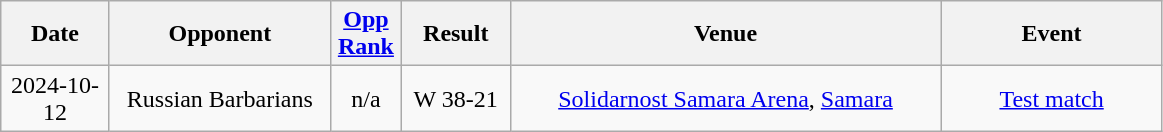<table class="wikitable sortable" style="text-align:center">
<tr>
<th width=65>Date</th>
<th width=140>Opponent</th>
<th width=40><a href='#'>Opp Rank</a></th>
<th width=65>Result</th>
<th width=280>Venue</th>
<th width=140>Event</th>
</tr>
<tr>
<td>2024-10-12</td>
<td> Russian Barbarians</td>
<td>n/a</td>
<td>W 38-21</td>
<td> <a href='#'>Solidarnost Samara Arena</a>, <a href='#'>Samara</a></td>
<td><a href='#'>Test match</a></td>
</tr>
</table>
